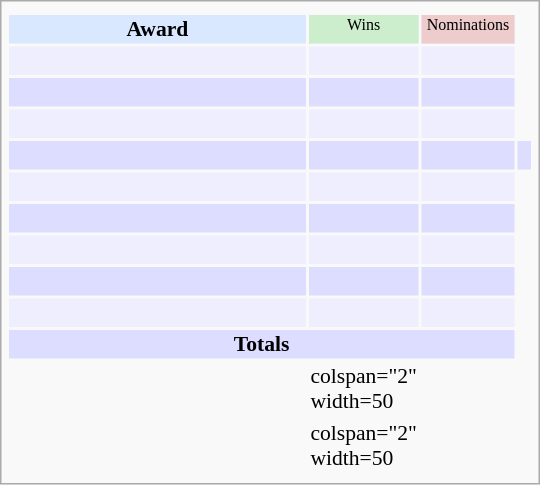<table class="infobox" style="width: 25em; text-align: left; font-size: 90%; vertical-align: middle;">
<tr>
<td colspan="3" style="text-align:center;"></td>
</tr>
<tr bgcolor=#D9E8FF style="text-align:center;">
<th style="vertical-align: middle;">Award</th>
<td style="background:#cceecc; font-size:8pt;" width="60px">Wins</td>
<td style="background:#eecccc; font-size:8pt;" width="60px">Nominations</td>
</tr>
<tr bgcolor=#eeeeff>
<td align="center"><br></td>
<td></td>
<td></td>
</tr>
<tr bgcolor=#ddddff>
<td align="center"><br></td>
<td></td>
<td></td>
</tr>
<tr bgcolor=#eeeeff>
<td align="center"><br></td>
<td></td>
<td></td>
</tr>
<tr bgcolor=#ddddff>
<td align="center"><br></td>
<td></td>
<td></td>
<td align="center"></td>
</tr>
<tr bgcolor=#eeeeff>
<td align="center"><br></td>
<td></td>
<td></td>
</tr>
<tr bgcolor=#ddddff>
<td align="center"><br></td>
<td></td>
<td></td>
</tr>
<tr bgcolor=#eeeeff>
<td align="center"><br></td>
<td></td>
<td></td>
</tr>
<tr bgcolor=#ddddff>
<td align="center"><br></td>
<td></td>
<td></td>
</tr>
<tr bgcolor=#eeeeff>
<td align="center"><br></td>
<td></td>
<td></td>
</tr>
<tr bgcolor=#ddddff>
<td colspan="3" style="text-align:center;"><strong>Totals</strong></td>
</tr>
<tr>
<td></td>
<td>colspan="2" width=50 </td>
</tr>
<tr>
<td></td>
<td>colspan="2" width=50 </td>
</tr>
<tr>
</tr>
</table>
